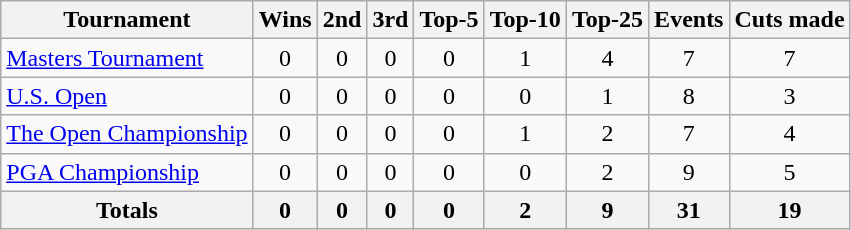<table class=wikitable style=text-align:center>
<tr>
<th>Tournament</th>
<th>Wins</th>
<th>2nd</th>
<th>3rd</th>
<th>Top-5</th>
<th>Top-10</th>
<th>Top-25</th>
<th>Events</th>
<th>Cuts made</th>
</tr>
<tr>
<td align=left><a href='#'>Masters Tournament</a></td>
<td>0</td>
<td>0</td>
<td>0</td>
<td>0</td>
<td>1</td>
<td>4</td>
<td>7</td>
<td>7</td>
</tr>
<tr>
<td align=left><a href='#'>U.S. Open</a></td>
<td>0</td>
<td>0</td>
<td>0</td>
<td>0</td>
<td>0</td>
<td>1</td>
<td>8</td>
<td>3</td>
</tr>
<tr>
<td align=left><a href='#'>The Open Championship</a></td>
<td>0</td>
<td>0</td>
<td>0</td>
<td>0</td>
<td>1</td>
<td>2</td>
<td>7</td>
<td>4</td>
</tr>
<tr>
<td align=left><a href='#'>PGA Championship</a></td>
<td>0</td>
<td>0</td>
<td>0</td>
<td>0</td>
<td>0</td>
<td>2</td>
<td>9</td>
<td>5</td>
</tr>
<tr>
<th>Totals</th>
<th>0</th>
<th>0</th>
<th>0</th>
<th>0</th>
<th>2</th>
<th>9</th>
<th>31</th>
<th>19</th>
</tr>
</table>
